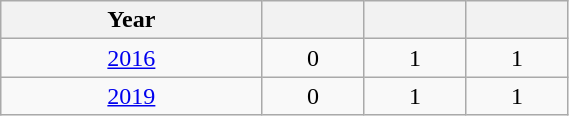<table class="wikitable" width=30% style="font-size:100%; text-align:center;">
<tr>
<th>Year</th>
<th></th>
<th></th>
<th></th>
</tr>
<tr>
<td><a href='#'>2016</a></td>
<td>0</td>
<td>1</td>
<td>1</td>
</tr>
<tr>
<td><a href='#'>2019</a></td>
<td>0</td>
<td>1</td>
<td>1</td>
</tr>
</table>
